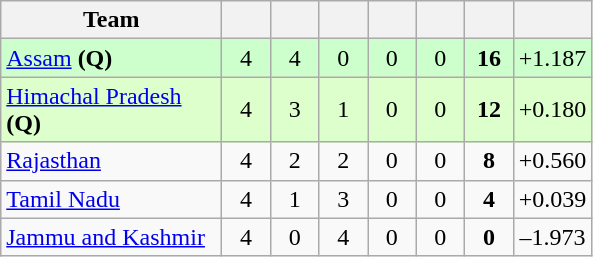<table class="wikitable" style="text-align:center">
<tr>
<th style="width:140px;">Team</th>
<th style="width:25px;"></th>
<th style="width:25px;"></th>
<th style="width:25px;"></th>
<th style="width:25px;"></th>
<th style="width:25px;"></th>
<th style="width:25px;"></th>
<th style="width:40px;"></th>
</tr>
<tr style="background:#cfc;">
<td style="text-align:left"><a href='#'>Assam</a> <strong>(Q)</strong></td>
<td>4</td>
<td>4</td>
<td>0</td>
<td>0</td>
<td>0</td>
<td><strong>16</strong></td>
<td>+1.187</td>
</tr>
<tr style="background:#dfc;">
<td style="text-align:left"><a href='#'>Himachal Pradesh</a> <strong>(Q)</strong></td>
<td>4</td>
<td>3</td>
<td>1</td>
<td>0</td>
<td>0</td>
<td><strong>12</strong></td>
<td>+0.180</td>
</tr>
<tr>
<td style="text-align:left"><a href='#'>Rajasthan</a></td>
<td>4</td>
<td>2</td>
<td>2</td>
<td>0</td>
<td>0</td>
<td><strong>8</strong></td>
<td>+0.560</td>
</tr>
<tr>
<td style="text-align:left"><a href='#'>Tamil Nadu</a></td>
<td>4</td>
<td>1</td>
<td>3</td>
<td>0</td>
<td>0</td>
<td><strong>4</strong></td>
<td>+0.039</td>
</tr>
<tr>
<td style="text-align:left"><a href='#'>Jammu and Kashmir</a></td>
<td>4</td>
<td>0</td>
<td>4</td>
<td>0</td>
<td>0</td>
<td><strong>0</strong></td>
<td>–1.973</td>
</tr>
</table>
